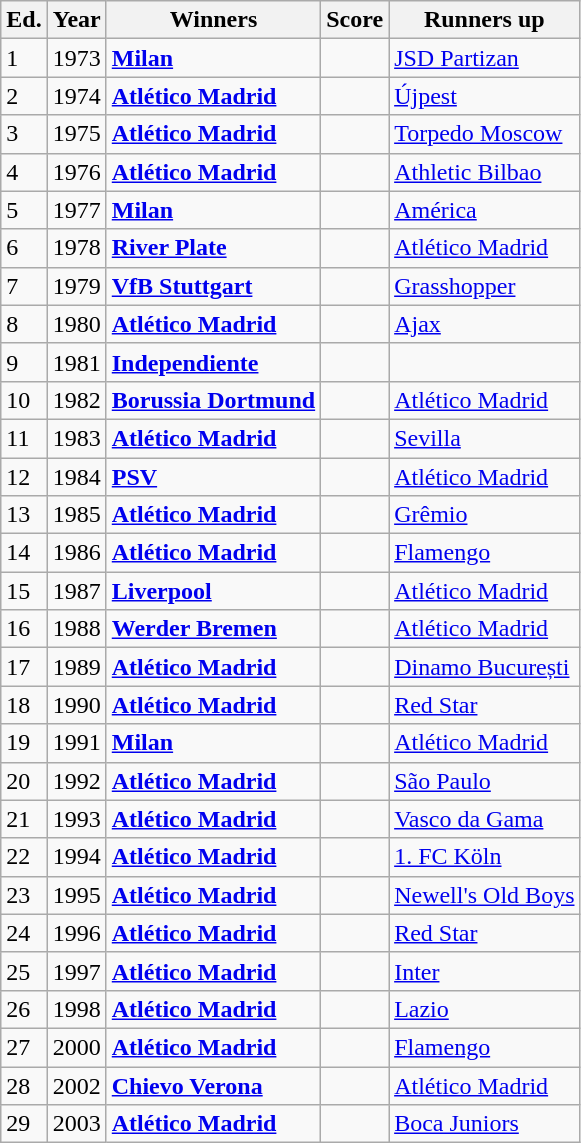<table class= "wikitable sortable"; style= "text-align:">
<tr>
<th>Ed.</th>
<th>Year</th>
<th>Winners</th>
<th>Score</th>
<th>Runners up</th>
</tr>
<tr>
<td>1</td>
<td>1973</td>
<td> <strong><a href='#'>Milan</a></strong></td>
<td></td>
<td> <a href='#'>JSD Partizan</a></td>
</tr>
<tr>
<td>2</td>
<td>1974</td>
<td> <strong><a href='#'>Atlético Madrid</a></strong></td>
<td></td>
<td> <a href='#'>Újpest</a></td>
</tr>
<tr>
<td>3</td>
<td>1975</td>
<td> <strong><a href='#'>Atlético Madrid</a></strong></td>
<td></td>
<td> <a href='#'>Torpedo Moscow</a></td>
</tr>
<tr>
<td>4</td>
<td>1976</td>
<td> <strong><a href='#'>Atlético Madrid</a></strong></td>
<td></td>
<td> <a href='#'>Athletic Bilbao</a></td>
</tr>
<tr>
<td>5</td>
<td>1977</td>
<td> <strong><a href='#'>Milan</a></strong></td>
<td></td>
<td> <a href='#'>América</a></td>
</tr>
<tr>
<td>6</td>
<td>1978</td>
<td> <strong><a href='#'>River Plate</a></strong></td>
<td></td>
<td> <a href='#'>Atlético Madrid</a></td>
</tr>
<tr>
<td>7</td>
<td>1979</td>
<td> <strong><a href='#'>VfB Stuttgart</a></strong></td>
<td></td>
<td> <a href='#'>Grasshopper</a></td>
</tr>
<tr>
<td>8</td>
<td>1980</td>
<td> <strong><a href='#'>Atlético Madrid</a></strong></td>
<td></td>
<td> <a href='#'>Ajax</a></td>
</tr>
<tr>
<td>9</td>
<td>1981</td>
<td> <strong><a href='#'>Independiente</a></strong></td>
<td></td>
<td></td>
</tr>
<tr>
<td>10</td>
<td>1982</td>
<td> <strong><a href='#'>Borussia Dortmund</a></strong></td>
<td></td>
<td> <a href='#'>Atlético Madrid</a></td>
</tr>
<tr>
<td>11</td>
<td>1983</td>
<td> <strong><a href='#'>Atlético Madrid</a></strong></td>
<td></td>
<td> <a href='#'>Sevilla</a></td>
</tr>
<tr>
<td>12</td>
<td>1984</td>
<td> <strong><a href='#'>PSV</a></strong></td>
<td></td>
<td> <a href='#'>Atlético Madrid</a></td>
</tr>
<tr>
<td>13</td>
<td>1985</td>
<td> <strong><a href='#'>Atlético Madrid</a></strong></td>
<td></td>
<td> <a href='#'>Grêmio</a></td>
</tr>
<tr>
<td>14</td>
<td>1986</td>
<td> <strong><a href='#'>Atlético Madrid</a></strong></td>
<td></td>
<td> <a href='#'>Flamengo</a></td>
</tr>
<tr>
<td>15</td>
<td>1987</td>
<td> <strong><a href='#'>Liverpool</a></strong></td>
<td></td>
<td> <a href='#'>Atlético Madrid</a></td>
</tr>
<tr>
<td>16</td>
<td>1988</td>
<td> <strong><a href='#'>Werder Bremen</a></strong></td>
<td></td>
<td> <a href='#'>Atlético Madrid</a></td>
</tr>
<tr>
<td>17</td>
<td>1989</td>
<td> <strong><a href='#'>Atlético Madrid</a></strong></td>
<td></td>
<td> <a href='#'>Dinamo București</a></td>
</tr>
<tr>
<td>18</td>
<td>1990</td>
<td> <strong><a href='#'>Atlético Madrid</a></strong></td>
<td></td>
<td> <a href='#'>Red Star</a></td>
</tr>
<tr>
<td>19</td>
<td>1991</td>
<td> <strong><a href='#'>Milan</a></strong></td>
<td></td>
<td> <a href='#'>Atlético Madrid</a></td>
</tr>
<tr>
<td>20</td>
<td>1992</td>
<td> <strong><a href='#'>Atlético Madrid</a></strong></td>
<td></td>
<td> <a href='#'>São Paulo</a></td>
</tr>
<tr>
<td>21</td>
<td>1993</td>
<td> <strong><a href='#'>Atlético Madrid</a></strong></td>
<td></td>
<td> <a href='#'>Vasco da Gama</a></td>
</tr>
<tr>
<td>22</td>
<td>1994</td>
<td> <strong><a href='#'>Atlético Madrid</a></strong></td>
<td></td>
<td> <a href='#'>1. FC Köln</a></td>
</tr>
<tr>
<td>23</td>
<td>1995</td>
<td> <strong><a href='#'>Atlético Madrid</a></strong></td>
<td></td>
<td> <a href='#'>Newell's Old Boys</a></td>
</tr>
<tr>
<td>24</td>
<td>1996</td>
<td> <strong><a href='#'>Atlético Madrid</a></strong></td>
<td></td>
<td> <a href='#'>Red Star</a></td>
</tr>
<tr>
<td>25</td>
<td>1997</td>
<td> <strong><a href='#'>Atlético Madrid</a></strong></td>
<td></td>
<td> <a href='#'>Inter</a></td>
</tr>
<tr>
<td>26</td>
<td>1998</td>
<td> <strong><a href='#'>Atlético Madrid</a></strong></td>
<td></td>
<td> <a href='#'>Lazio</a></td>
</tr>
<tr>
<td>27</td>
<td>2000</td>
<td> <strong><a href='#'>Atlético Madrid</a></strong></td>
<td></td>
<td> <a href='#'>Flamengo</a></td>
</tr>
<tr>
<td>28</td>
<td>2002</td>
<td> <strong><a href='#'>Chievo Verona</a></strong></td>
<td></td>
<td> <a href='#'>Atlético Madrid</a></td>
</tr>
<tr>
<td>29 </td>
<td>2003</td>
<td> <strong><a href='#'>Atlético Madrid</a></strong></td>
<td></td>
<td> <a href='#'>Boca Juniors</a></td>
</tr>
</table>
